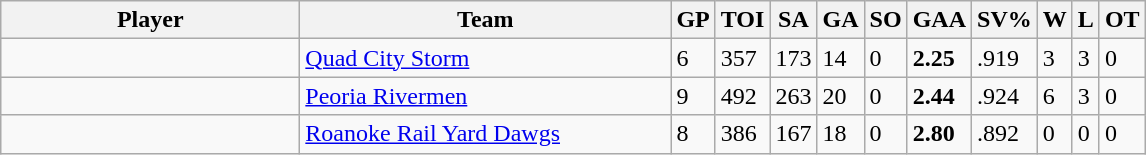<table class="wikitable sortable">
<tr>
<th style="width:12em">Player</th>
<th style="width:15em">Team</th>
<th>GP</th>
<th>TOI</th>
<th>SA</th>
<th>GA</th>
<th>SO</th>
<th>GAA</th>
<th>SV%</th>
<th>W</th>
<th>L</th>
<th>OT</th>
</tr>
<tr>
<td></td>
<td><a href='#'>Quad City Storm</a></td>
<td>6</td>
<td>357</td>
<td>173</td>
<td>14</td>
<td>0</td>
<td><strong>2.25</strong></td>
<td>.919</td>
<td>3</td>
<td>3</td>
<td>0</td>
</tr>
<tr>
<td></td>
<td><a href='#'>Peoria Rivermen</a></td>
<td>9</td>
<td>492</td>
<td>263</td>
<td>20</td>
<td>0</td>
<td><strong>2.44</strong></td>
<td>.924</td>
<td>6</td>
<td>3</td>
<td>0</td>
</tr>
<tr>
<td></td>
<td><a href='#'>Roanoke Rail Yard Dawgs</a></td>
<td>8</td>
<td>386</td>
<td>167</td>
<td>18</td>
<td>0</td>
<td><strong>2.80</strong></td>
<td>.892</td>
<td>0</td>
<td>0</td>
<td>0</td>
</tr>
</table>
